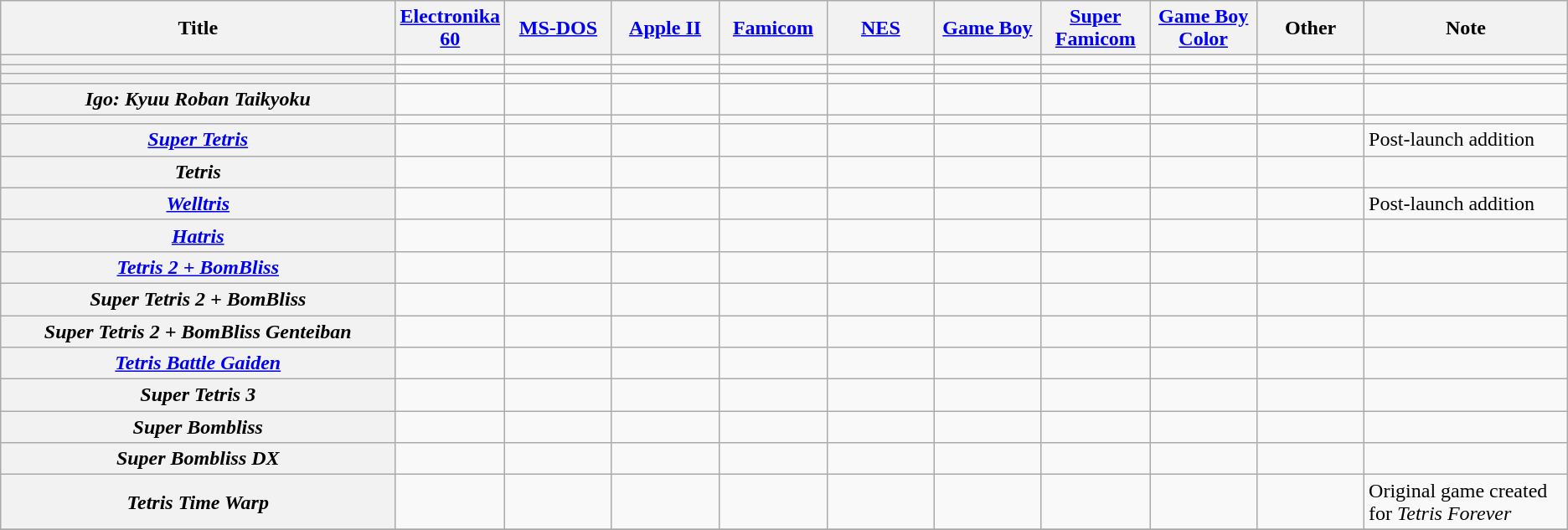<table class="wikitable sortable sticky-header">
<tr>
<th scope="col" style="width: 20em;">Title</th>
<th scope="col" style="width: 5em;"><a href='#'>Electronika 60</a></th>
<th scope="col" style="width: 5em;"><a href='#'>MS-DOS</a></th>
<th scope="col" style="width: 5em;"><a href='#'>Apple II</a></th>
<th scope="col" style="width: 5em;"><a href='#'>Famicom</a></th>
<th scope="col" style="width: 5em;"><a href='#'>NES</a></th>
<th scope="col" style="width: 5em;"><a href='#'>Game Boy</a></th>
<th scope="col" style="width: 5em;"><a href='#'>Super Famicom</a></th>
<th scope="col" style="width: 5em;"><a href='#'>Game Boy Color</a></th>
<th scope="col" style="width: 5em;">Other</th>
<th scope="col" style="width: 10em;">Note</th>
</tr>
<tr>
<th scope="row"></th>
<td></td>
<td></td>
<td></td>
<td></td>
<td></td>
<td></td>
<td></td>
<td></td>
<td></td>
<td></td>
</tr>
<tr>
<th scope="row"></th>
<td></td>
<td></td>
<td></td>
<td></td>
<td></td>
<td></td>
<td></td>
<td></td>
<td></td>
<td></td>
</tr>
<tr>
<th scope="row"></th>
<td></td>
<td></td>
<td></td>
<td></td>
<td></td>
<td></td>
<td></td>
<td></td>
<td></td>
<td></td>
</tr>
<tr>
<th scope="row"><em>Igo: Kyuu Roban Taikyoku</em></th>
<td></td>
<td></td>
<td></td>
<td></td>
<td></td>
<td></td>
<td></td>
<td></td>
<td></td>
<td></td>
</tr>
<tr>
<th scope="row"></th>
<td></td>
<td></td>
<td></td>
<td></td>
<td></td>
<td></td>
<td></td>
<td></td>
<td></td>
<td></td>
</tr>
<tr>
<th scope="row"><em><a href='#'>Super Tetris</a></em></th>
<td></td>
<td></td>
<td></td>
<td></td>
<td></td>
<td></td>
<td></td>
<td></td>
<td></td>
<td>Post-launch addition</td>
</tr>
<tr>
<th scope="row"><em>Tetris</em></th>
<td></td>
<td></td>
<td></td>
<td></td>
<td></td>
<td></td>
<td></td>
<td></td>
<td></td>
<td></td>
</tr>
<tr>
<th scope="row"><em><a href='#'>Welltris</a></em></th>
<td></td>
<td></td>
<td></td>
<td></td>
<td></td>
<td></td>
<td></td>
<td></td>
<td></td>
<td>Post-launch addition</td>
</tr>
<tr>
<th scope="row"><em><a href='#'>Hatris</a></em></th>
<td></td>
<td></td>
<td></td>
<td></td>
<td></td>
<td></td>
<td></td>
<td></td>
<td></td>
<td></td>
</tr>
<tr>
<th scope="row"><em><a href='#'>Tetris 2 + BomBliss</a></em></th>
<td></td>
<td></td>
<td></td>
<td></td>
<td></td>
<td></td>
<td></td>
<td></td>
<td></td>
<td></td>
</tr>
<tr>
<th scope="row"><em>Super Tetris 2 + BomBliss</em></th>
<td></td>
<td></td>
<td></td>
<td></td>
<td></td>
<td></td>
<td></td>
<td></td>
<td></td>
<td></td>
</tr>
<tr>
<th scope="row"><em>Super Tetris 2 + BomBliss Genteiban</em></th>
<td></td>
<td></td>
<td></td>
<td></td>
<td></td>
<td></td>
<td></td>
<td></td>
<td></td>
<td></td>
</tr>
<tr>
<th scope="row"><em><a href='#'>Tetris Battle Gaiden</a></em></th>
<td></td>
<td></td>
<td></td>
<td></td>
<td></td>
<td></td>
<td></td>
<td></td>
<td></td>
<td></td>
</tr>
<tr>
<th scope="row"><em>Super Tetris 3</em></th>
<td></td>
<td></td>
<td></td>
<td></td>
<td></td>
<td></td>
<td></td>
<td></td>
<td></td>
<td></td>
</tr>
<tr>
<th scope="row"><em>Super Bombliss</em></th>
<td></td>
<td></td>
<td></td>
<td></td>
<td></td>
<td></td>
<td></td>
<td></td>
<td></td>
<td></td>
</tr>
<tr>
<th scope="row"><em>Super Bombliss DX</em></th>
<td></td>
<td></td>
<td></td>
<td></td>
<td></td>
<td></td>
<td></td>
<td></td>
<td></td>
<td></td>
</tr>
<tr>
<th scope="row"><em>Tetris Time Warp</em></th>
<td></td>
<td></td>
<td></td>
<td></td>
<td></td>
<td></td>
<td></td>
<td></td>
<td></td>
<td>Original game created for <em>Tetris Forever</em></td>
</tr>
<tr>
</tr>
</table>
